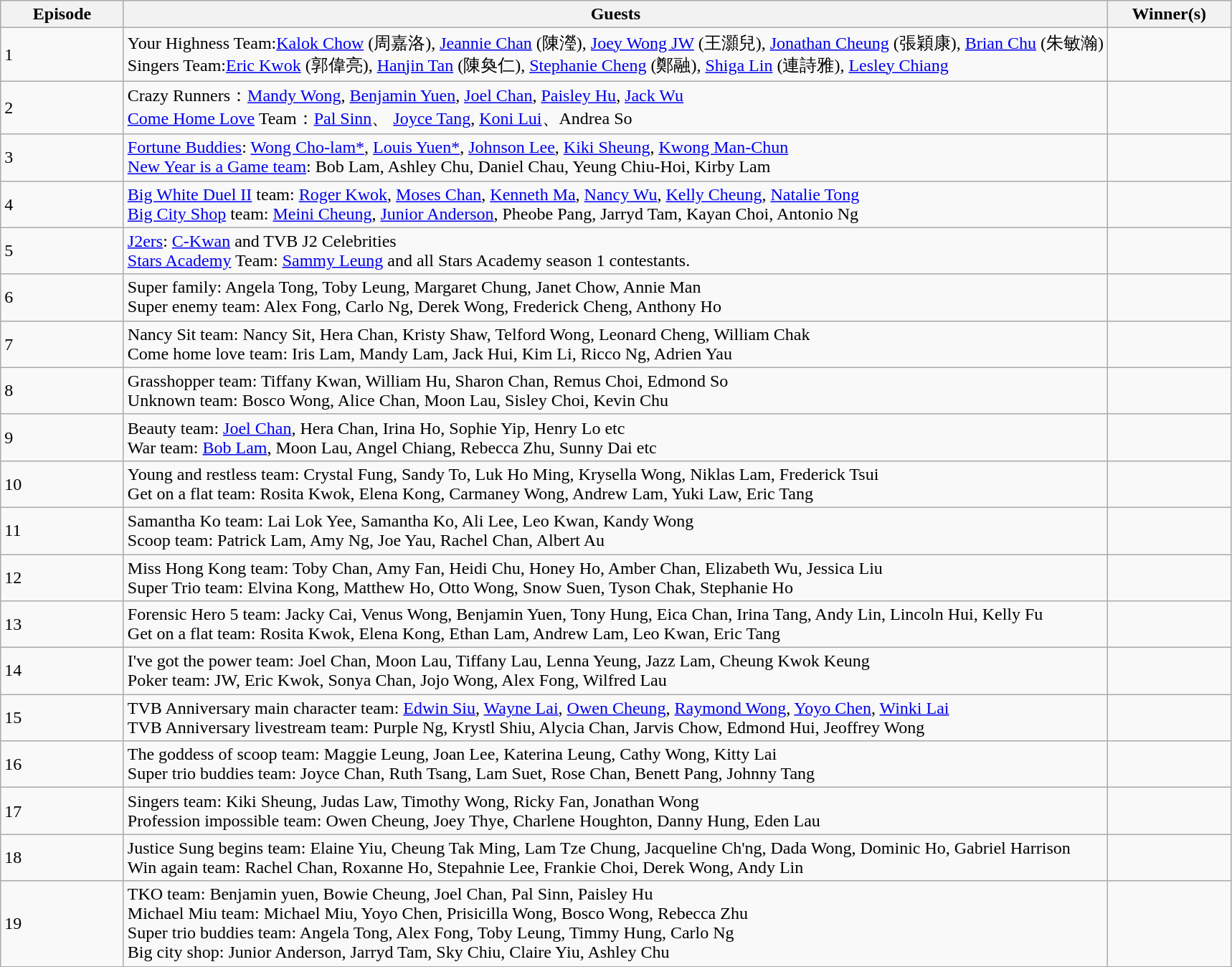<table class="wikitable">
<tr>
<th style="width:10%;">Episode</th>
<th style="width:80%;">Guests</th>
<th style="width:10%;">Winner(s)</th>
</tr>
<tr>
<td>1</td>
<td>Your Highness Team:<a href='#'>Kalok Chow</a> (周嘉洛), <a href='#'>Jeannie Chan</a> (陳瀅), <a href='#'>Joey Wong JW</a> (王灝兒), <a href='#'>Jonathan Cheung</a> (張穎康), <a href='#'>Brian Chu</a> (朱敏瀚)<br>Singers Team:<a href='#'>Eric Kwok</a> (郭偉亮), <a href='#'>Hanjin Tan</a> (陳奐仁), <a href='#'>Stephanie Cheng</a> (鄭融), <a href='#'>Shiga Lin</a> (連詩雅), <a href='#'>Lesley Chiang</a></td>
<td></td>
</tr>
<tr>
<td>2</td>
<td>Crazy Runners：<a href='#'>Mandy Wong</a>, <a href='#'>Benjamin Yuen</a>, <a href='#'>Joel Chan</a>, <a href='#'>Paisley Hu</a>, <a href='#'>Jack Wu</a><br><a href='#'>Come Home Love</a> Team：<a href='#'>Pal Sinn</a>、 <a href='#'>Joyce Tang</a>, <a href='#'>Koni Lui</a>、Andrea So</td>
<td></td>
</tr>
<tr>
<td>3</td>
<td><a href='#'>Fortune Buddies</a>: <a href='#'> Wong Cho-lam*</a>, <a href='#'>Louis Yuen*</a>, <a href='#'>Johnson Lee</a>, <a href='#'>Kiki Sheung</a>, <a href='#'>Kwong Man-Chun</a><br><a href='#'>New Year is a Game team</a>: Bob Lam, Ashley Chu, Daniel Chau, Yeung Chiu-Hoi, Kirby Lam</td>
<td></td>
</tr>
<tr>
<td>4</td>
<td><a href='#'>Big White Duel II</a> team: <a href='#'>Roger Kwok</a>, <a href='#'>Moses Chan</a>, <a href='#'>Kenneth Ma</a>, <a href='#'>Nancy Wu</a>, <a href='#'>Kelly Cheung</a>, <a href='#'>Natalie Tong</a><br><a href='#'>Big City Shop</a> team: <a href='#'>Meini Cheung</a>, <a href='#'>Junior Anderson</a>, Pheobe Pang, Jarryd Tam, Kayan Choi, Antonio Ng</td>
<td></td>
</tr>
<tr>
<td>5</td>
<td><a href='#'>J2ers</a>: <a href='#'>C-Kwan</a> and TVB J2 Celebrities<br><a href='#'>Stars Academy</a> Team: <a href='#'>Sammy Leung</a> and all Stars Academy season 1 contestants.</td>
<td></td>
</tr>
<tr>
<td>6</td>
<td>Super family: Angela Tong, Toby Leung, Margaret Chung, Janet Chow, Annie Man<br>Super enemy team: Alex Fong, Carlo Ng, Derek Wong, Frederick Cheng, Anthony Ho</td>
<td></td>
</tr>
<tr>
<td>7</td>
<td>Nancy Sit team: Nancy Sit, Hera Chan, Kristy Shaw, Telford Wong, Leonard Cheng, William Chak<br>Come home love team: Iris Lam, Mandy Lam, Jack Hui, Kim Li, Ricco Ng, Adrien Yau</td>
<td></td>
</tr>
<tr>
<td>8</td>
<td>Grasshopper team: Tiffany Kwan, William Hu, Sharon Chan, Remus Choi, Edmond So<br>Unknown team: Bosco Wong, Alice Chan, Moon Lau, Sisley Choi, Kevin Chu</td>
<td></td>
</tr>
<tr>
<td>9</td>
<td>Beauty team: <a href='#'>Joel Chan</a>, Hera Chan, Irina Ho, Sophie Yip, Henry Lo etc<br>War team: <a href='#'>Bob Lam</a>, Moon Lau, Angel Chiang, Rebecca Zhu, Sunny Dai etc</td>
<td></td>
</tr>
<tr>
<td>10</td>
<td>Young and restless team: Crystal Fung, Sandy To, Luk Ho Ming, Krysella Wong, Niklas Lam, Frederick Tsui<br>Get on a flat team: Rosita Kwok, Elena Kong, Carmaney Wong, Andrew Lam, Yuki Law, Eric Tang</td>
<td></td>
</tr>
<tr>
<td>11</td>
<td>Samantha Ko team: Lai Lok Yee, Samantha Ko, Ali Lee, Leo Kwan, Kandy Wong<br>Scoop team: Patrick Lam, Amy Ng, Joe Yau, Rachel Chan, Albert Au</td>
<td></td>
</tr>
<tr>
<td>12</td>
<td>Miss Hong Kong team: Toby Chan, Amy Fan, Heidi Chu, Honey Ho, Amber Chan,  Elizabeth Wu, Jessica Liu<br>Super Trio team: Elvina Kong, Matthew Ho, Otto Wong, Snow Suen, Tyson Chak, Stephanie Ho</td>
<td></td>
</tr>
<tr>
<td>13</td>
<td>Forensic Hero 5 team: Jacky Cai, Venus Wong, Benjamin Yuen, Tony Hung, Eica Chan, Irina Tang, Andy Lin, Lincoln Hui, Kelly Fu<br>Get on a flat team: Rosita Kwok, Elena Kong, Ethan Lam, Andrew Lam, Leo Kwan, Eric Tang</td>
<td></td>
</tr>
<tr>
<td>14</td>
<td>I've got the power team: Joel Chan, Moon Lau, Tiffany Lau, Lenna Yeung, Jazz Lam, Cheung Kwok Keung<br>Poker team: JW, Eric Kwok, Sonya Chan, Jojo Wong, Alex Fong, Wilfred Lau</td>
<td></td>
</tr>
<tr>
<td>15</td>
<td>TVB Anniversary main character team: <a href='#'>Edwin Siu</a>, <a href='#'>Wayne Lai</a>, <a href='#'>Owen Cheung</a>, <a href='#'>Raymond Wong</a>, <a href='#'>Yoyo Chen</a>, <a href='#'>Winki Lai</a><br>TVB Anniversary livestream team: Purple Ng, Krystl Shiu, Alycia Chan, Jarvis Chow, Edmond Hui, Jeoffrey Wong</td>
<td></td>
</tr>
<tr>
<td>16</td>
<td>The goddess of scoop team: Maggie Leung, Joan Lee, Katerina Leung, Cathy Wong, Kitty Lai<br>Super trio buddies team: Joyce Chan, Ruth Tsang, Lam Suet, Rose Chan, Benett Pang, Johnny Tang</td>
<td></td>
</tr>
<tr>
<td>17</td>
<td>Singers team: Kiki Sheung, Judas Law, Timothy Wong, Ricky Fan, Jonathan Wong<br>Profession impossible team: Owen Cheung, Joey Thye, Charlene Houghton, Danny Hung, Eden Lau</td>
<td></td>
</tr>
<tr>
<td>18</td>
<td>Justice Sung begins team: Elaine Yiu, Cheung Tak Ming, Lam Tze Chung, Jacqueline Ch'ng, Dada Wong, Dominic Ho, Gabriel Harrison<br>Win again team: Rachel Chan, Roxanne Ho, Stepahnie Lee, Frankie Choi, Derek Wong, Andy Lin</td>
<td></td>
</tr>
<tr>
<td>19</td>
<td>TKO team: Benjamin yuen, Bowie Cheung, Joel Chan, Pal Sinn, Paisley Hu<br>Michael Miu team: Michael Miu, Yoyo Chen, Prisicilla Wong, Bosco Wong, Rebecca Zhu<br>Super trio buddies team: Angela Tong, Alex Fong, Toby Leung, Timmy Hung, Carlo Ng<br>Big city shop: Junior Anderson, Jarryd Tam, Sky Chiu, Claire Yiu, Ashley Chu</td>
<td></td>
</tr>
<tr>
</tr>
</table>
